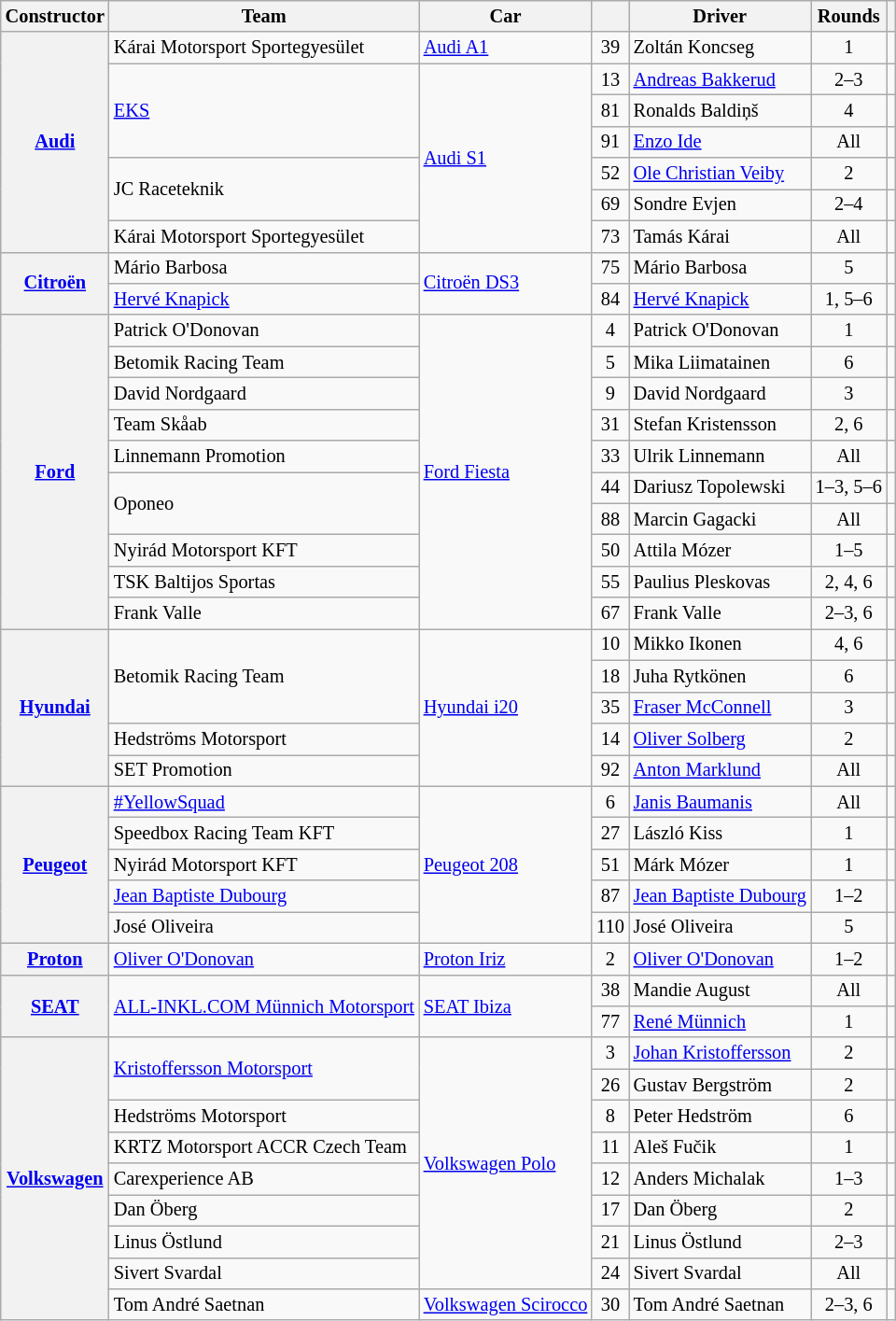<table class="wikitable" style="font-size: 85%">
<tr>
<th>Constructor</th>
<th>Team</th>
<th>Car</th>
<th></th>
<th>Driver</th>
<th>Rounds</th>
<th></th>
</tr>
<tr>
<th rowspan="7"><a href='#'>Audi</a></th>
<td> Kárai Motorsport Sportegyesület</td>
<td><a href='#'>Audi A1</a></td>
<td align="center">39</td>
<td> Zoltán Koncseg</td>
<td align="center">1</td>
<td align="center"></td>
</tr>
<tr>
<td rowspan="3"> <a href='#'>EKS</a></td>
<td rowspan="6"><a href='#'>Audi S1</a></td>
<td align="center">13</td>
<td> <a href='#'>Andreas Bakkerud</a></td>
<td align="center">2–3</td>
<td align="center"></td>
</tr>
<tr>
<td align="center">81</td>
<td> Ronalds Baldiņš</td>
<td align="center">4</td>
<td align="center"></td>
</tr>
<tr>
<td align="center">91</td>
<td> <a href='#'>Enzo Ide</a></td>
<td align="center">All</td>
<td align="center"></td>
</tr>
<tr>
<td rowspan="2"> JC Raceteknik</td>
<td align="center">52</td>
<td> <a href='#'>Ole Christian Veiby</a></td>
<td align="center">2</td>
<td align="center"></td>
</tr>
<tr>
<td align="center">69</td>
<td> Sondre Evjen</td>
<td align="center">2–4</td>
<td align="center"></td>
</tr>
<tr>
<td> Kárai Motorsport Sportegyesület</td>
<td align="center">73</td>
<td> Tamás Kárai</td>
<td align="center">All</td>
<td align="center"></td>
</tr>
<tr>
<th rowspan="2"><a href='#'>Citroën</a></th>
<td> Mário Barbosa</td>
<td rowspan="2"><a href='#'>Citroën DS3</a></td>
<td align="center">75</td>
<td> Mário Barbosa</td>
<td align="center">5</td>
<td align="center"></td>
</tr>
<tr>
<td> <a href='#'>Hervé Knapick</a></td>
<td align="center">84</td>
<td> <a href='#'>Hervé Knapick</a></td>
<td align="center">1, 5–6</td>
<td align="center"></td>
</tr>
<tr>
<th rowspan="10"><a href='#'>Ford</a></th>
<td> Patrick O'Donovan</td>
<td rowspan="10"><a href='#'>Ford Fiesta</a></td>
<td align="center">4</td>
<td> Patrick O'Donovan</td>
<td align="center">1</td>
<td align="center"></td>
</tr>
<tr>
<td> Betomik Racing Team</td>
<td align="center">5</td>
<td> Mika Liimatainen</td>
<td align="center">6</td>
<td align="center"></td>
</tr>
<tr>
<td> David Nordgaard</td>
<td align="center">9</td>
<td> David Nordgaard</td>
<td align="center">3</td>
<td align="center"></td>
</tr>
<tr>
<td> Team Skåab</td>
<td align="center">31</td>
<td> Stefan Kristensson</td>
<td align="center">2, 6</td>
<td align="center"></td>
</tr>
<tr>
<td> Linnemann Promotion</td>
<td align="center">33</td>
<td> Ulrik Linnemann</td>
<td align="center">All</td>
<td align="center"></td>
</tr>
<tr>
<td rowspan="2"> Oponeo</td>
<td align="center">44</td>
<td> Dariusz Topolewski</td>
<td align="center">1–3, 5–6</td>
<td align="center"></td>
</tr>
<tr>
<td align="center">88</td>
<td> Marcin Gagacki</td>
<td align="center">All</td>
<td align="center"></td>
</tr>
<tr>
<td> Nyirád Motorsport KFT</td>
<td align="center">50</td>
<td> Attila Mózer</td>
<td align="center">1–5</td>
<td align="center"></td>
</tr>
<tr>
<td> TSK Baltijos Sportas</td>
<td align="center">55</td>
<td> Paulius Pleskovas</td>
<td align="center">2, 4, 6</td>
<td align="center"></td>
</tr>
<tr>
<td> Frank Valle</td>
<td align="center">67</td>
<td> Frank Valle</td>
<td align="center">2–3, 6</td>
<td align="center"></td>
</tr>
<tr>
<th rowspan="5"><a href='#'>Hyundai</a></th>
<td rowspan="3"> Betomik Racing Team</td>
<td rowspan="5"><a href='#'>Hyundai i20</a></td>
<td align="center">10</td>
<td> Mikko Ikonen</td>
<td align="center">4, 6</td>
<td align="center"></td>
</tr>
<tr>
<td align="center">18</td>
<td> Juha Rytkönen</td>
<td align="center">6</td>
<td align="center"></td>
</tr>
<tr>
<td align="center">35</td>
<td> <a href='#'>Fraser McConnell</a></td>
<td align="center">3</td>
<td align="center"></td>
</tr>
<tr>
<td> Hedströms Motorsport</td>
<td align="center">14</td>
<td> <a href='#'>Oliver Solberg</a></td>
<td align="center">2</td>
<td align="center"></td>
</tr>
<tr>
<td> SET Promotion</td>
<td align="center">92</td>
<td> <a href='#'>Anton Marklund</a></td>
<td align="center">All</td>
<td align="center"></td>
</tr>
<tr>
<th rowspan="5"><a href='#'>Peugeot</a></th>
<td> <a href='#'>#YellowSquad</a></td>
<td rowspan="5"><a href='#'>Peugeot 208</a></td>
<td align="center">6</td>
<td> <a href='#'>Janis Baumanis</a></td>
<td align="center">All</td>
<td align="center"></td>
</tr>
<tr>
<td> Speedbox Racing Team KFT</td>
<td align="center">27</td>
<td> László Kiss</td>
<td align="center">1</td>
<td align="center"></td>
</tr>
<tr>
<td> Nyirád Motorsport KFT</td>
<td align="center">51</td>
<td> Márk Mózer</td>
<td align="center">1</td>
<td align="center"></td>
</tr>
<tr>
<td> <a href='#'>Jean Baptiste Dubourg</a></td>
<td align="center">87</td>
<td> <a href='#'>Jean Baptiste Dubourg</a></td>
<td align="center">1–2</td>
<td align="center"></td>
</tr>
<tr>
<td> José Oliveira</td>
<td align="center">110</td>
<td> José Oliveira</td>
<td align="center">5</td>
<td align="center"></td>
</tr>
<tr>
<th><a href='#'>Proton</a></th>
<td> <a href='#'>Oliver O'Donovan</a></td>
<td><a href='#'>Proton Iriz</a></td>
<td align="center">2</td>
<td> <a href='#'>Oliver O'Donovan</a></td>
<td align="center">1–2</td>
<td align="center"></td>
</tr>
<tr>
<th rowspan="2"><a href='#'>SEAT</a></th>
<td rowspan="2"> <a href='#'>ALL-INKL.COM Münnich Motorsport</a></td>
<td rowspan="2"><a href='#'>SEAT Ibiza</a></td>
<td align="center">38</td>
<td> Mandie August</td>
<td align="center">All</td>
<td align="center"></td>
</tr>
<tr>
<td align="center">77</td>
<td> <a href='#'>René Münnich</a></td>
<td align="center">1</td>
<td align="center"></td>
</tr>
<tr>
<th rowspan="9"><a href='#'>Volkswagen</a></th>
<td rowspan="2"> <a href='#'>Kristoffersson Motorsport</a></td>
<td rowspan="8"><a href='#'>Volkswagen Polo</a></td>
<td align="center">3</td>
<td> <a href='#'>Johan Kristoffersson</a></td>
<td align="center">2</td>
<td align="center"></td>
</tr>
<tr>
<td align="center">26</td>
<td> Gustav Bergström</td>
<td align="center">2</td>
<td align="center"></td>
</tr>
<tr>
<td> Hedströms Motorsport</td>
<td align="center">8</td>
<td> Peter Hedström</td>
<td align="center">6</td>
<td align="center"></td>
</tr>
<tr>
<td> KRTZ Motorsport ACCR Czech Team</td>
<td align="center">11</td>
<td> Aleš Fučik</td>
<td align="center">1</td>
<td align="center"></td>
</tr>
<tr>
<td> Carexperience AB</td>
<td align="center">12</td>
<td> Anders Michalak</td>
<td align="center">1–3</td>
<td align="center"></td>
</tr>
<tr>
<td> Dan Öberg</td>
<td align="center">17</td>
<td> Dan Öberg</td>
<td align="center">2</td>
<td align="center"></td>
</tr>
<tr>
<td> Linus Östlund</td>
<td align="center">21</td>
<td> Linus Östlund</td>
<td align="center">2–3</td>
<td align="center"></td>
</tr>
<tr>
<td> Sivert Svardal</td>
<td align="center">24</td>
<td> Sivert Svardal</td>
<td align="center">All</td>
<td align="center"></td>
</tr>
<tr>
<td> Tom André Saetnan</td>
<td><a href='#'>Volkswagen Scirocco</a></td>
<td align="center">30</td>
<td> Tom André Saetnan</td>
<td align="center">2–3, 6</td>
<td align="center"></td>
</tr>
</table>
